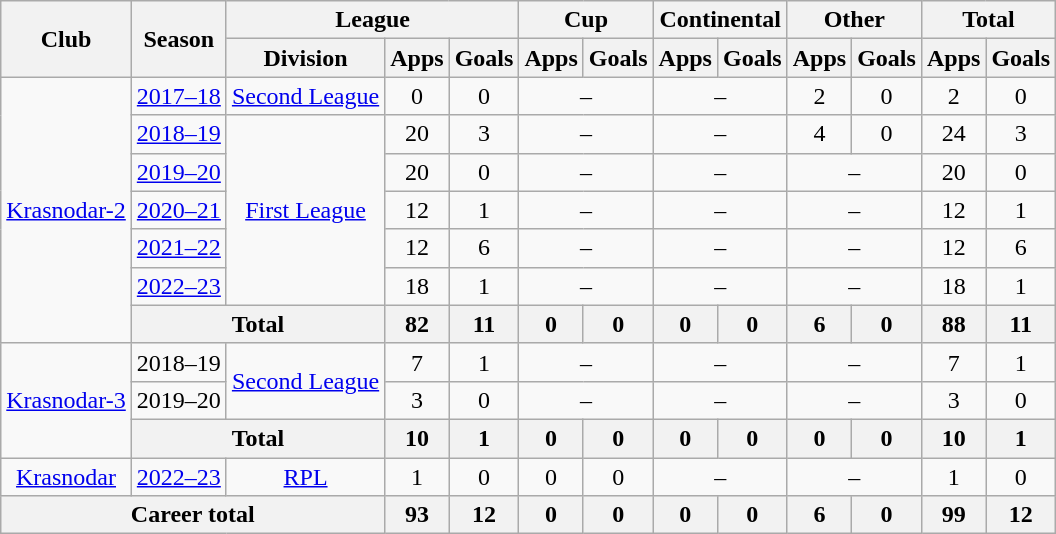<table class="wikitable" style="text-align: center;">
<tr>
<th rowspan=2>Club</th>
<th rowspan=2>Season</th>
<th colspan=3>League</th>
<th colspan=2>Cup</th>
<th colspan=2>Continental</th>
<th colspan=2>Other</th>
<th colspan=2>Total</th>
</tr>
<tr>
<th>Division</th>
<th>Apps</th>
<th>Goals</th>
<th>Apps</th>
<th>Goals</th>
<th>Apps</th>
<th>Goals</th>
<th>Apps</th>
<th>Goals</th>
<th>Apps</th>
<th>Goals</th>
</tr>
<tr>
<td rowspan=7><a href='#'>Krasnodar-2</a></td>
<td><a href='#'>2017–18</a></td>
<td><a href='#'>Second League</a></td>
<td>0</td>
<td>0</td>
<td colspan=2>–</td>
<td colspan=2>–</td>
<td>2</td>
<td>0</td>
<td>2</td>
<td>0</td>
</tr>
<tr>
<td><a href='#'>2018–19</a></td>
<td rowspan=5><a href='#'>First League</a></td>
<td>20</td>
<td>3</td>
<td colspan=2>–</td>
<td colspan=2>–</td>
<td>4</td>
<td>0</td>
<td>24</td>
<td>3</td>
</tr>
<tr>
<td><a href='#'>2019–20</a></td>
<td>20</td>
<td>0</td>
<td colspan=2>–</td>
<td colspan=2>–</td>
<td colspan=2>–</td>
<td>20</td>
<td>0</td>
</tr>
<tr>
<td><a href='#'>2020–21</a></td>
<td>12</td>
<td>1</td>
<td colspan=2>–</td>
<td colspan=2>–</td>
<td colspan=2>–</td>
<td>12</td>
<td>1</td>
</tr>
<tr>
<td><a href='#'>2021–22</a></td>
<td>12</td>
<td>6</td>
<td colspan=2>–</td>
<td colspan=2>–</td>
<td colspan=2>–</td>
<td>12</td>
<td>6</td>
</tr>
<tr>
<td><a href='#'>2022–23</a></td>
<td>18</td>
<td>1</td>
<td colspan=2>–</td>
<td colspan=2>–</td>
<td colspan=2>–</td>
<td>18</td>
<td>1</td>
</tr>
<tr>
<th colspan=2>Total</th>
<th>82</th>
<th>11</th>
<th>0</th>
<th>0</th>
<th>0</th>
<th>0</th>
<th>6</th>
<th>0</th>
<th>88</th>
<th>11</th>
</tr>
<tr>
<td rowspan="3"><a href='#'>Krasnodar-3</a></td>
<td>2018–19</td>
<td rowspan="2"><a href='#'>Second League</a></td>
<td>7</td>
<td>1</td>
<td colspan=2>–</td>
<td colspan=2>–</td>
<td colspan=2>–</td>
<td>7</td>
<td>1</td>
</tr>
<tr>
<td>2019–20</td>
<td>3</td>
<td>0</td>
<td colspan=2>–</td>
<td colspan=2>–</td>
<td colspan=2>–</td>
<td>3</td>
<td>0</td>
</tr>
<tr>
<th colspan=2>Total</th>
<th>10</th>
<th>1</th>
<th>0</th>
<th>0</th>
<th>0</th>
<th>0</th>
<th>0</th>
<th>0</th>
<th>10</th>
<th>1</th>
</tr>
<tr>
<td><a href='#'>Krasnodar</a></td>
<td><a href='#'>2022–23</a></td>
<td><a href='#'>RPL</a></td>
<td>1</td>
<td>0</td>
<td>0</td>
<td>0</td>
<td colspan=2>–</td>
<td colspan=2>–</td>
<td>1</td>
<td>0</td>
</tr>
<tr>
<th colspan=3>Career total</th>
<th>93</th>
<th>12</th>
<th>0</th>
<th>0</th>
<th>0</th>
<th>0</th>
<th>6</th>
<th>0</th>
<th>99</th>
<th>12</th>
</tr>
</table>
